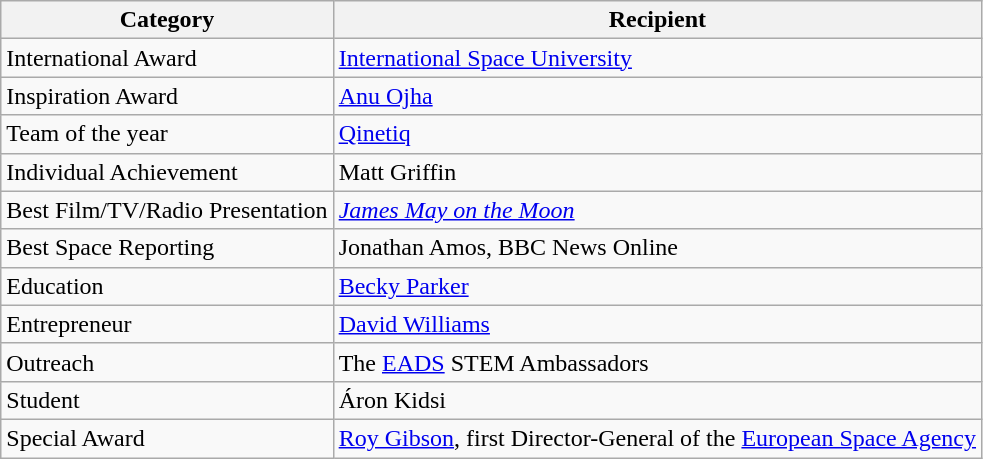<table class="wikitable">
<tr>
<th>Category</th>
<th>Recipient</th>
</tr>
<tr>
<td>International Award</td>
<td><a href='#'>International Space University</a></td>
</tr>
<tr>
<td>Inspiration Award</td>
<td><a href='#'>Anu Ojha</a></td>
</tr>
<tr>
<td>Team of the year</td>
<td><a href='#'>Qinetiq</a></td>
</tr>
<tr>
<td>Individual Achievement</td>
<td>Matt Griffin</td>
</tr>
<tr>
<td>Best Film/TV/Radio Presentation</td>
<td><em><a href='#'>James May on the Moon</a></em></td>
</tr>
<tr>
<td>Best Space Reporting</td>
<td>Jonathan Amos, BBC News Online</td>
</tr>
<tr>
<td>Education</td>
<td><a href='#'>Becky Parker</a></td>
</tr>
<tr>
<td>Entrepreneur</td>
<td><a href='#'>David Williams</a></td>
</tr>
<tr>
<td>Outreach</td>
<td>The <a href='#'>EADS</a> STEM Ambassadors</td>
</tr>
<tr>
<td>Student</td>
<td>Áron Kidsi </td>
</tr>
<tr>
<td>Special Award</td>
<td><a href='#'>Roy Gibson</a>, first Director-General of the <a href='#'>European Space Agency</a></td>
</tr>
</table>
